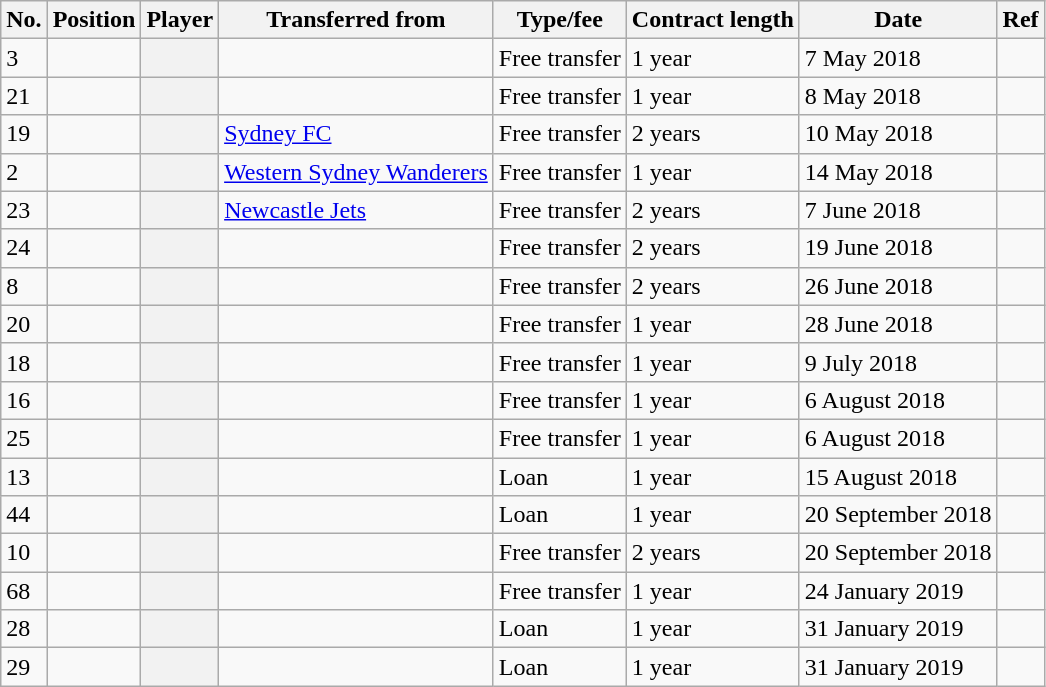<table class="wikitable plainrowheaders sortable" style="text-align:center; text-align:left">
<tr>
<th scope="col">No.</th>
<th scope="col">Position</th>
<th scope="col">Player</th>
<th scope="col">Transferred from</th>
<th scope="col">Type/fee</th>
<th scope="col">Contract length</th>
<th scope="col">Date</th>
<th scope="col" class="unsortable">Ref</th>
</tr>
<tr>
<td>3</td>
<td></td>
<th scope="row"></th>
<td></td>
<td>Free transfer</td>
<td>1 year</td>
<td>7 May 2018</td>
<td></td>
</tr>
<tr>
<td>21</td>
<td></td>
<th scope="row"></th>
<td></td>
<td>Free transfer</td>
<td>1 year</td>
<td>8 May 2018</td>
<td></td>
</tr>
<tr>
<td>19</td>
<td></td>
<th scope="row"></th>
<td><a href='#'>Sydney FC</a></td>
<td>Free transfer</td>
<td>2 years</td>
<td>10 May 2018</td>
<td></td>
</tr>
<tr>
<td>2</td>
<td></td>
<th scope="row"></th>
<td><a href='#'>Western Sydney Wanderers</a></td>
<td>Free transfer</td>
<td>1 year</td>
<td>14 May 2018</td>
<td></td>
</tr>
<tr>
<td>23</td>
<td></td>
<th scope="row"></th>
<td><a href='#'>Newcastle Jets</a></td>
<td>Free transfer</td>
<td>2 years</td>
<td>7 June 2018</td>
<td></td>
</tr>
<tr>
<td>24</td>
<td></td>
<th scope="row"></th>
<td></td>
<td>Free transfer</td>
<td>2 years</td>
<td>19 June 2018</td>
<td></td>
</tr>
<tr>
<td>8</td>
<td></td>
<th scope="row"></th>
<td></td>
<td>Free transfer</td>
<td>2 years</td>
<td>26 June 2018</td>
<td></td>
</tr>
<tr>
<td>20</td>
<td></td>
<th scope="row"></th>
<td></td>
<td>Free transfer</td>
<td>1 year</td>
<td>28 June 2018</td>
<td></td>
</tr>
<tr>
<td>18</td>
<td></td>
<th scope="row"></th>
<td></td>
<td>Free transfer</td>
<td>1 year</td>
<td>9 July 2018</td>
<td></td>
</tr>
<tr>
<td>16</td>
<td></td>
<th scope="row"></th>
<td></td>
<td>Free transfer</td>
<td>1 year</td>
<td>6 August 2018</td>
<td></td>
</tr>
<tr>
<td>25</td>
<td></td>
<th scope="row"></th>
<td></td>
<td>Free transfer</td>
<td>1 year</td>
<td>6 August 2018</td>
<td></td>
</tr>
<tr>
<td>13</td>
<td></td>
<th scope="row"></th>
<td></td>
<td>Loan</td>
<td>1 year</td>
<td>15 August 2018</td>
<td></td>
</tr>
<tr>
<td>44</td>
<td></td>
<th scope="row"></th>
<td></td>
<td>Loan</td>
<td>1 year</td>
<td>20 September 2018</td>
<td></td>
</tr>
<tr>
<td>10</td>
<td></td>
<th scope="row"></th>
<td></td>
<td>Free transfer</td>
<td>2 years</td>
<td>20 September 2018</td>
<td></td>
</tr>
<tr>
<td>68</td>
<td></td>
<th scope="row"></th>
<td></td>
<td>Free transfer</td>
<td>1 year</td>
<td>24 January 2019</td>
<td></td>
</tr>
<tr>
<td>28</td>
<td></td>
<th scope="row"></th>
<td></td>
<td>Loan</td>
<td>1 year</td>
<td>31 January 2019</td>
<td></td>
</tr>
<tr>
<td>29</td>
<td></td>
<th scope="row"></th>
<td></td>
<td>Loan</td>
<td>1 year</td>
<td>31 January 2019</td>
<td></td>
</tr>
</table>
